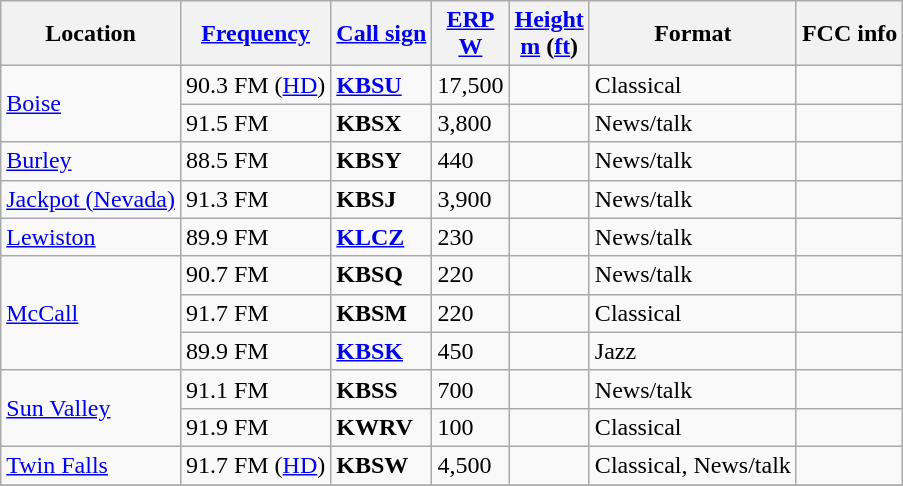<table class="wikitable sortable">
<tr>
<th>Location</th>
<th data-sort-type="number"><a href='#'>Frequency</a></th>
<th><a href='#'>Call sign</a></th>
<th data-sort-type="number"><a href='#'>ERP</a><br><a href='#'>W</a></th>
<th data-sort-type="number"><a href='#'>Height</a><br><a href='#'>m</a> (<a href='#'>ft</a>)</th>
<th>Format</th>
<th class="unsortable">FCC info</th>
</tr>
<tr>
<td rowspan="2"><a href='#'>Boise</a></td>
<td>90.3 FM (<a href='#'>HD</a>)</td>
<td><strong><a href='#'>KBSU</a></strong></td>
<td>17,500</td>
<td></td>
<td>Classical</td>
<td></td>
</tr>
<tr>
<td>91.5 FM</td>
<td><strong>KBSX</strong></td>
<td>3,800</td>
<td></td>
<td>News/talk</td>
<td></td>
</tr>
<tr>
<td><a href='#'>Burley</a></td>
<td>88.5 FM</td>
<td><strong>KBSY</strong></td>
<td>440</td>
<td></td>
<td>News/talk</td>
<td></td>
</tr>
<tr>
<td><a href='#'>Jackpot (Nevada)</a></td>
<td>91.3 FM</td>
<td><strong>KBSJ</strong></td>
<td>3,900</td>
<td></td>
<td>News/talk</td>
<td></td>
</tr>
<tr>
<td><a href='#'>Lewiston</a></td>
<td>89.9 FM</td>
<td><strong><a href='#'>KLCZ</a></strong></td>
<td>230</td>
<td></td>
<td>News/talk</td>
<td></td>
</tr>
<tr>
<td rowspan="3"><a href='#'>McCall</a></td>
<td>90.7 FM</td>
<td><strong>KBSQ</strong></td>
<td>220</td>
<td></td>
<td>News/talk</td>
<td></td>
</tr>
<tr>
<td>91.7 FM</td>
<td><strong>KBSM</strong></td>
<td>220</td>
<td></td>
<td>Classical</td>
<td></td>
</tr>
<tr>
<td>89.9 FM</td>
<td><strong><a href='#'>KBSK</a></strong></td>
<td>450</td>
<td></td>
<td>Jazz</td>
<td></td>
</tr>
<tr>
<td rowspan="2"><a href='#'>Sun Valley</a></td>
<td>91.1 FM</td>
<td><strong>KBSS</strong></td>
<td>700</td>
<td></td>
<td>News/talk</td>
<td></td>
</tr>
<tr>
<td>91.9 FM</td>
<td><strong>KWRV</strong></td>
<td>100</td>
<td></td>
<td>Classical</td>
<td></td>
</tr>
<tr>
<td><a href='#'>Twin Falls</a></td>
<td>91.7 FM (<a href='#'>HD</a>)</td>
<td><strong>KBSW</strong></td>
<td>4,500</td>
<td></td>
<td>Classical, News/talk</td>
<td></td>
</tr>
<tr>
</tr>
</table>
